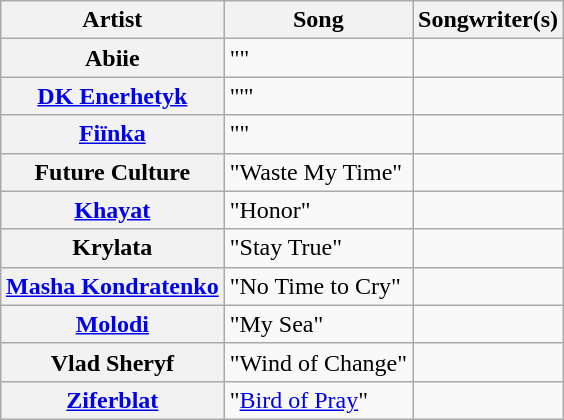<table class="sortable wikitable plainrowheaders" style="margin: 1em auto 1em auto;">
<tr>
<th>Artist</th>
<th>Song</th>
<th class="unsortable">Songwriter(s)</th>
</tr>
<tr>
<th scope="row">Abiie</th>
<td>"" </td>
<td></td>
</tr>
<tr>
<th scope="row"><a href='#'>DK Enerhetyk</a></th>
<td>"'" </td>
<td></td>
</tr>
<tr>
<th scope="row"><a href='#'>Fiїnka</a></th>
<td>"" </td>
<td></td>
</tr>
<tr>
<th scope="row">Future Culture</th>
<td>"Waste My Time"</td>
<td></td>
</tr>
<tr>
<th scope="row"><a href='#'>Khayat</a></th>
<td>"Honor"</td>
<td></td>
</tr>
<tr>
<th scope="row">Krylata</th>
<td>"Stay True"</td>
<td></td>
</tr>
<tr>
<th scope="row"><a href='#'>Masha Kondratenko</a></th>
<td>"No Time to Cry"</td>
<td></td>
</tr>
<tr>
<th scope="row"><a href='#'>Molodi</a></th>
<td>"My Sea"</td>
<td></td>
</tr>
<tr>
<th scope="row">Vlad Sheryf</th>
<td>"Wind of Change"</td>
<td></td>
</tr>
<tr>
<th scope="row"><a href='#'>Ziferblat</a></th>
<td>"<a href='#'>Bird of Pray</a>"</td>
<td></td>
</tr>
</table>
